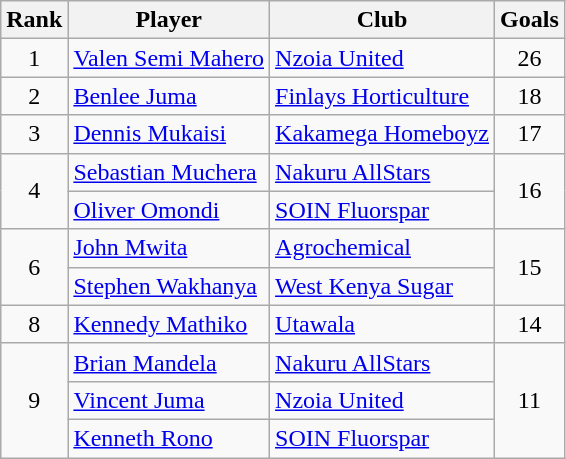<table class="wikitable">
<tr>
<th>Rank</th>
<th>Player</th>
<th>Club</th>
<th>Goals</th>
</tr>
<tr>
<td style="text-align:center;">1</td>
<td> <a href='#'>Valen Semi Mahero</a></td>
<td><a href='#'>Nzoia United</a></td>
<td style="text-align:center;">26</td>
</tr>
<tr>
<td style="text-align:center;">2</td>
<td> <a href='#'>Benlee Juma</a></td>
<td><a href='#'>Finlays Horticulture</a></td>
<td style="text-align:center;">18</td>
</tr>
<tr>
<td style="text-align:center;">3</td>
<td> <a href='#'>Dennis Mukaisi</a></td>
<td><a href='#'>Kakamega Homeboyz</a></td>
<td style="text-align:center;">17</td>
</tr>
<tr>
<td rowspan="2" style="text-align:center;">4</td>
<td> <a href='#'>Sebastian Muchera</a></td>
<td><a href='#'>Nakuru AllStars</a></td>
<td rowspan="2" style="text-align:center;">16</td>
</tr>
<tr>
<td> <a href='#'>Oliver Omondi</a></td>
<td><a href='#'>SOIN Fluorspar</a></td>
</tr>
<tr>
<td rowspan="2" style="text-align:center;">6</td>
<td> <a href='#'>John Mwita</a></td>
<td><a href='#'>Agrochemical</a></td>
<td rowspan="2" style="text-align:center;">15</td>
</tr>
<tr>
<td> <a href='#'>Stephen Wakhanya</a></td>
<td><a href='#'>West Kenya Sugar</a></td>
</tr>
<tr>
<td style="text-align:center;">8</td>
<td> <a href='#'>Kennedy Mathiko</a></td>
<td><a href='#'>Utawala</a></td>
<td style="text-align:center;">14</td>
</tr>
<tr>
<td rowspan="3" style="text-align:center;">9</td>
<td> <a href='#'>Brian Mandela</a></td>
<td><a href='#'>Nakuru AllStars</a></td>
<td rowspan="3" style="text-align:center;">11</td>
</tr>
<tr>
<td> <a href='#'>Vincent Juma</a></td>
<td><a href='#'>Nzoia United</a></td>
</tr>
<tr>
<td> <a href='#'>Kenneth Rono</a></td>
<td><a href='#'>SOIN Fluorspar</a></td>
</tr>
</table>
